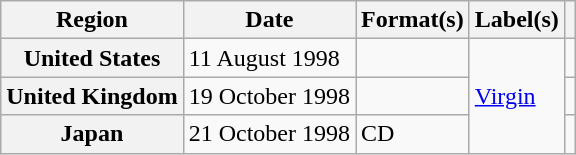<table class="wikitable plainrowheaders">
<tr>
<th scope="col">Region</th>
<th scope="col">Date</th>
<th scope="col">Format(s)</th>
<th scope="col">Label(s)</th>
<th scope="col"></th>
</tr>
<tr>
<th scope="row">United States</th>
<td>11 August 1998</td>
<td></td>
<td rowspan="3"><a href='#'>Virgin</a></td>
<td></td>
</tr>
<tr>
<th scope="row">United Kingdom</th>
<td>19 October 1998</td>
<td></td>
<td></td>
</tr>
<tr>
<th scope="row">Japan</th>
<td>21 October 1998</td>
<td>CD</td>
<td></td>
</tr>
</table>
